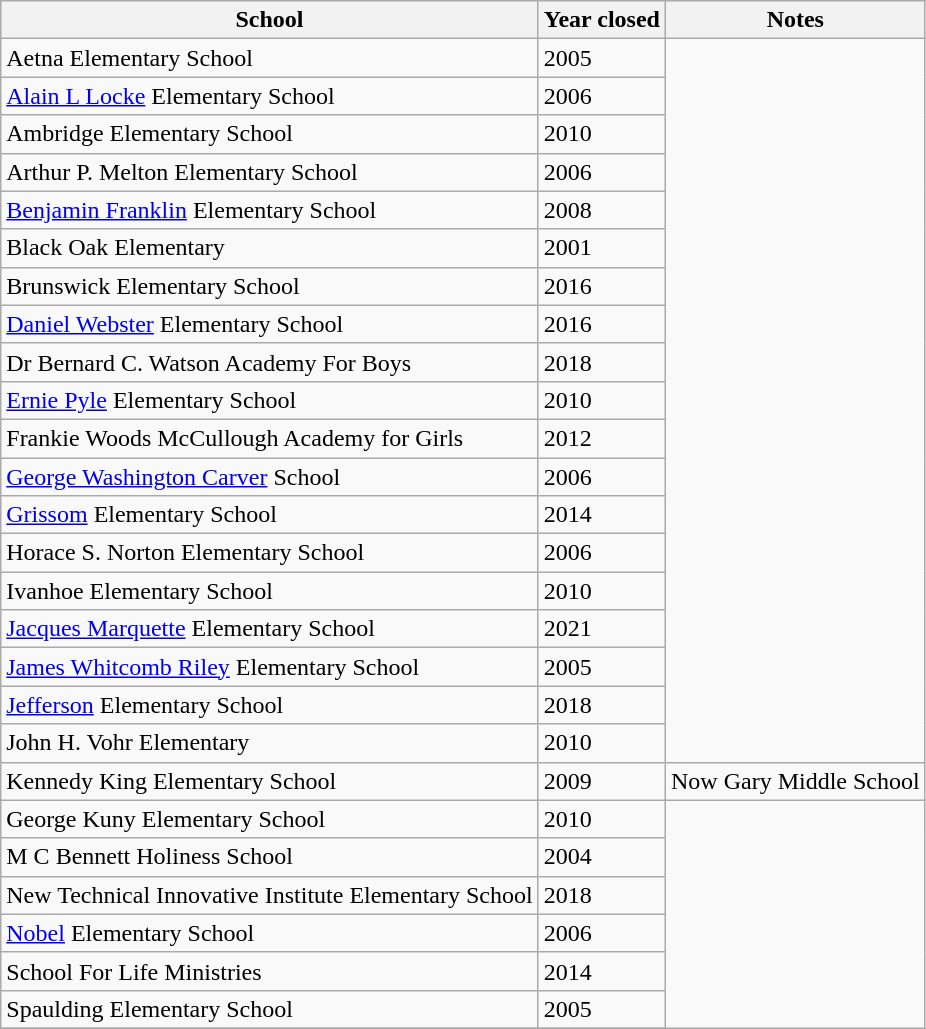<table class="wikitable sortable">
<tr>
<th>School</th>
<th>Year closed</th>
<th>Notes</th>
</tr>
<tr>
<td>Aetna Elementary School</td>
<td>2005</td>
</tr>
<tr>
<td><a href='#'>Alain L Locke</a> Elementary School</td>
<td>2006</td>
</tr>
<tr>
<td>Ambridge Elementary School</td>
<td>2010</td>
</tr>
<tr>
<td>Arthur P. Melton Elementary School</td>
<td>2006</td>
</tr>
<tr>
<td><a href='#'>Benjamin Franklin</a> Elementary School</td>
<td>2008</td>
</tr>
<tr>
<td>Black Oak Elementary</td>
<td>2001</td>
</tr>
<tr>
<td>Brunswick Elementary School</td>
<td>2016</td>
</tr>
<tr>
<td><a href='#'>Daniel Webster</a> Elementary School</td>
<td>2016</td>
</tr>
<tr>
<td>Dr Bernard C. Watson Academy For Boys</td>
<td>2018</td>
</tr>
<tr>
<td><a href='#'>Ernie Pyle</a> Elementary School</td>
<td>2010</td>
</tr>
<tr>
<td>Frankie Woods McCullough Academy for Girls</td>
<td>2012</td>
</tr>
<tr>
<td><a href='#'>George Washington Carver</a> School</td>
<td>2006</td>
</tr>
<tr>
<td><a href='#'>Grissom</a> Elementary School</td>
<td>2014</td>
</tr>
<tr>
<td>Horace S. Norton Elementary School</td>
<td>2006</td>
</tr>
<tr>
<td>Ivanhoe Elementary School</td>
<td>2010</td>
</tr>
<tr>
<td><a href='#'>Jacques Marquette</a> Elementary School</td>
<td>2021</td>
</tr>
<tr>
<td><a href='#'>James Whitcomb Riley</a> Elementary School</td>
<td>2005</td>
</tr>
<tr>
<td><a href='#'>Jefferson</a> Elementary School</td>
<td>2018</td>
</tr>
<tr>
<td>John H. Vohr Elementary</td>
<td>2010</td>
</tr>
<tr>
<td>Kennedy King Elementary School</td>
<td>2009</td>
<td>Now Gary Middle School</td>
</tr>
<tr>
<td>George Kuny Elementary School</td>
<td>2010</td>
</tr>
<tr>
<td>M C Bennett Holiness School</td>
<td>2004</td>
</tr>
<tr>
<td>New Technical Innovative Institute Elementary School</td>
<td>2018</td>
</tr>
<tr>
<td><a href='#'>Nobel</a> Elementary School</td>
<td>2006</td>
</tr>
<tr>
<td>School For Life Ministries</td>
<td>2014</td>
</tr>
<tr>
<td>Spaulding Elementary School</td>
<td>2005</td>
</tr>
<tr>
</tr>
</table>
